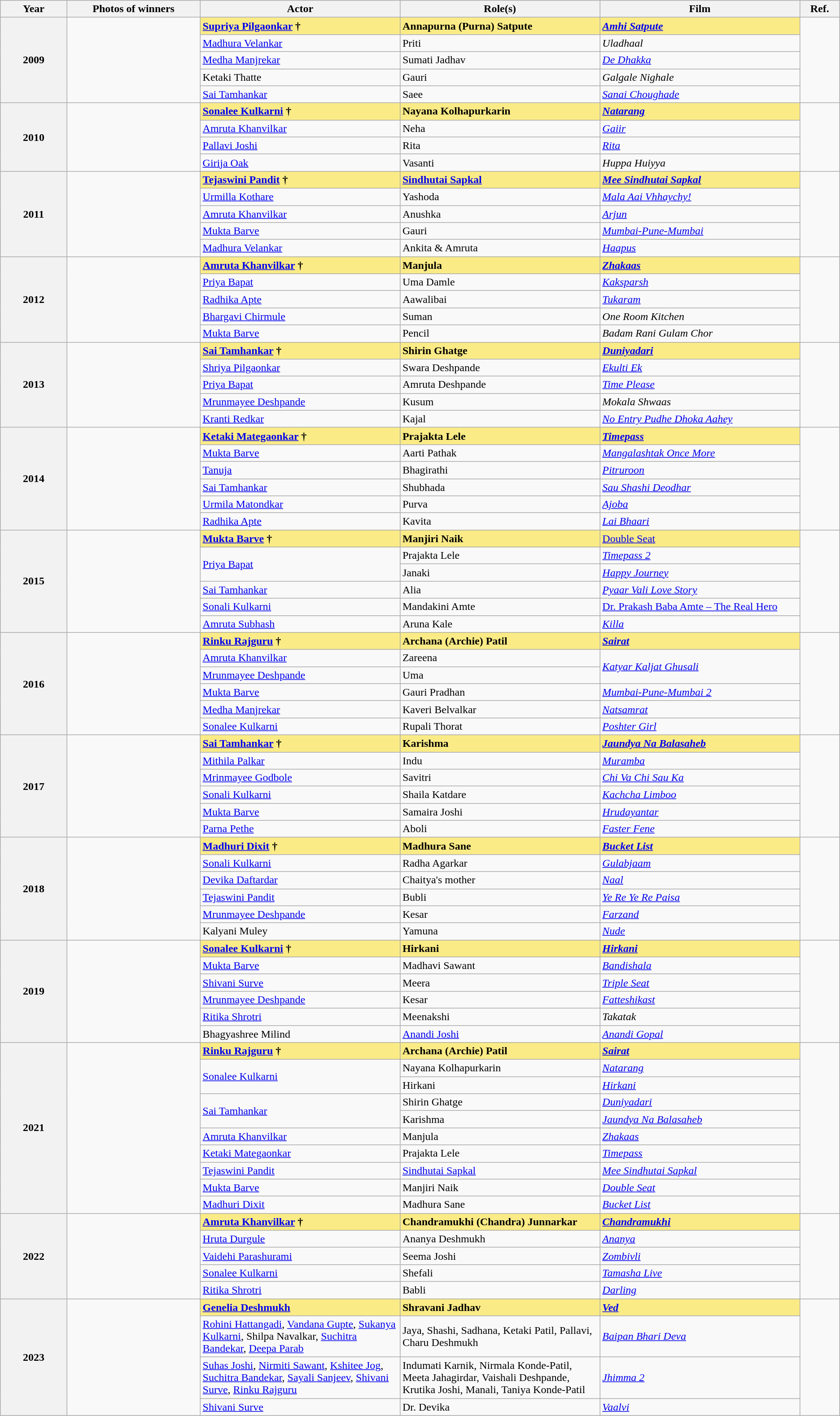<table class="wikitable sortable" style="text-align:left;">
<tr>
<th scope="col" style="width:5%; text-align:center;">Year</th>
<th scope="col" style="width:10%;text-align:center;">Photos of winners</th>
<th scope="col" style="width:15%;text-align:center;">Actor</th>
<th scope="col" style="width:15%;text-align:center;">Role(s)</th>
<th scope="col" style="width:15%;text-align:center;">Film</th>
<th scope="col" style="width:3%;text-align:center;">Ref.</th>
</tr>
<tr>
<th scope="row" rowspan=5 style="text-align:center">2009</th>
<td rowspan=5 style="text-align:center"></td>
<td style="background:#FAEB86;"><strong><a href='#'>Supriya Pilgaonkar</a> †</strong></td>
<td style="background:#FAEB86;"><strong>Annapurna (Purna) Satpute</strong></td>
<td style="background:#FAEB86;"><strong><em><a href='#'>Amhi Satpute</a></em></strong></td>
<td rowspan="5"></td>
</tr>
<tr>
<td><a href='#'>Madhura Velankar</a></td>
<td>Priti</td>
<td><em>Uladhaal</em></td>
</tr>
<tr>
<td><a href='#'>Medha Manjrekar</a></td>
<td>Sumati Jadhav</td>
<td><em><a href='#'>De Dhakka</a></em></td>
</tr>
<tr>
<td>Ketaki Thatte</td>
<td>Gauri</td>
<td><em>Galgale Nighale</em></td>
</tr>
<tr>
<td><a href='#'>Sai Tamhankar</a></td>
<td>Saee</td>
<td><em><a href='#'>Sanai Choughade</a></em></td>
</tr>
<tr>
<th scope="row" rowspan=4 style="text-align:center">2010</th>
<td rowspan=4 style="text-align:center"></td>
<td style="background:#FAEB86;"><strong><a href='#'>Sonalee Kulkarni</a> †</strong></td>
<td style="background:#FAEB86;"><strong> Nayana Kolhapurkarin</strong></td>
<td style="background:#FAEB86;"><strong><em><a href='#'>Natarang</a></em></strong></td>
<td rowspan="4"></td>
</tr>
<tr>
<td><a href='#'>Amruta Khanvilkar</a></td>
<td>Neha</td>
<td><em><a href='#'>Gaiir</a></em></td>
</tr>
<tr>
<td><a href='#'>Pallavi Joshi</a></td>
<td>Rita</td>
<td><em><a href='#'>Rita</a></em></td>
</tr>
<tr>
<td><a href='#'>Girija Oak</a></td>
<td>Vasanti</td>
<td><em>Huppa Huiyya</em></td>
</tr>
<tr>
<th scope="row" rowspan=5 style="text-align:center">2011</th>
<td rowspan=5 style="text-align:center"></td>
<td style="background:#FAEB86;"><strong><a href='#'>Tejaswini Pandit</a> †</strong></td>
<td style="background:#FAEB86;"><strong> <a href='#'>Sindhutai Sapkal</a></strong></td>
<td style="background:#FAEB86;"><strong><em><a href='#'>Mee Sindhutai Sapkal</a></em></strong></td>
<td rowspan="5"></td>
</tr>
<tr>
<td><a href='#'>Urmilla Kothare</a></td>
<td>Yashoda</td>
<td><em><a href='#'>Mala Aai Vhhaychy!</a></em></td>
</tr>
<tr>
<td><a href='#'>Amruta Khanvilkar</a></td>
<td>Anushka</td>
<td><em><a href='#'>Arjun</a></em></td>
</tr>
<tr>
<td><a href='#'>Mukta Barve</a></td>
<td>Gauri</td>
<td><em><a href='#'>Mumbai-Pune-Mumbai</a></em></td>
</tr>
<tr>
<td><a href='#'>Madhura Velankar</a></td>
<td>Ankita & Amruta</td>
<td><em><a href='#'>Haapus</a></em></td>
</tr>
<tr>
<th scope="row" rowspan=5 style="text-align:center">2012</th>
<td rowspan=5 style="text-align:center"></td>
<td style="background:#FAEB86;"><strong><a href='#'>Amruta Khanvilkar</a> †</strong></td>
<td style="background:#FAEB86;"><strong> Manjula</strong></td>
<td style="background:#FAEB86;"><strong><em><a href='#'>Zhakaas</a></em></strong></td>
<td rowspan="5"></td>
</tr>
<tr>
<td><a href='#'>Priya Bapat</a></td>
<td>Uma Damle</td>
<td><em><a href='#'>Kaksparsh</a></em></td>
</tr>
<tr>
<td><a href='#'>Radhika Apte</a></td>
<td>Aawalibai</td>
<td><em><a href='#'>Tukaram</a></em></td>
</tr>
<tr>
<td><a href='#'>Bhargavi Chirmule</a></td>
<td>Suman</td>
<td><em>One Room Kitchen</em></td>
</tr>
<tr>
<td><a href='#'>Mukta Barve</a></td>
<td>Pencil</td>
<td><em>Badam Rani Gulam Chor</em></td>
</tr>
<tr>
<th scope="row" rowspan=5 style="text-align:center">2013</th>
<td rowspan=5 style="text-align:center"></td>
<td style="background:#FAEB86;"><strong><a href='#'>Sai Tamhankar</a> †</strong></td>
<td style="background:#FAEB86;"><strong> Shirin Ghatge</strong></td>
<td style="background:#FAEB86;"><strong><em><a href='#'>Duniyadari</a></em></strong></td>
<td rowspan="5"></td>
</tr>
<tr>
<td><a href='#'>Shriya Pilgaonkar</a></td>
<td>Swara Deshpande</td>
<td><em><a href='#'>Ekulti Ek</a></em></td>
</tr>
<tr>
<td><a href='#'>Priya Bapat</a></td>
<td>Amruta Deshpande</td>
<td><em><a href='#'>Time Please</a></em></td>
</tr>
<tr>
<td><a href='#'>Mrunmayee Deshpande</a></td>
<td>Kusum</td>
<td><em>Mokala Shwaas</em></td>
</tr>
<tr>
<td><a href='#'>Kranti Redkar</a></td>
<td>Kajal</td>
<td><em><a href='#'>No Entry Pudhe Dhoka Aahey</a></em></td>
</tr>
<tr>
<th scope="row" rowspan=6 style="text-align:center">2014</th>
<td rowspan=6 style="text-align:center"></td>
<td style="background:#FAEB86;"><strong><a href='#'>Ketaki Mategaonkar</a> †</strong></td>
<td style="background:#FAEB86;"><strong> Prajakta Lele</strong></td>
<td style="background:#FAEB86;"><strong><em><a href='#'>Timepass</a></em></strong></td>
<td rowspan="6"></td>
</tr>
<tr>
<td><a href='#'>Mukta Barve</a></td>
<td>Aarti Pathak</td>
<td><em><a href='#'>Mangalashtak Once More</a></em></td>
</tr>
<tr>
<td><a href='#'>Tanuja</a></td>
<td>Bhagirathi</td>
<td><em><a href='#'>Pitruroon</a></em></td>
</tr>
<tr>
<td><a href='#'>Sai Tamhankar</a></td>
<td>Shubhada</td>
<td><em><a href='#'>Sau Shashi Deodhar</a></em></td>
</tr>
<tr>
<td><a href='#'>Urmila Matondkar</a></td>
<td>Purva</td>
<td><em><a href='#'>Ajoba</a></em></td>
</tr>
<tr>
<td><a href='#'>Radhika Apte</a></td>
<td>Kavita</td>
<td><em><a href='#'>Lai Bhaari</a></em></td>
</tr>
<tr>
<th scope="row" rowspan=6 style="text-align:center">2015</th>
<td rowspan=6 style="text-align:center"></td>
<td style="background:#FAEB86;"><strong><a href='#'>Mukta Barve</a></strong> <strong>†</strong></td>
<td style="background:#FAEB86;"><strong>Manjiri Naik</strong></td>
<td style="background:#FAEB86;"><a href='#'>Double Seat</a></td>
<td rowspan="6"></td>
</tr>
<tr>
<td rowspan="2"><a href='#'>Priya Bapat</a></td>
<td>Prajakta Lele</td>
<td><em><a href='#'>Timepass 2</a></em></td>
</tr>
<tr>
<td>Janaki</td>
<td><em><a href='#'>Happy Journey</a></em></td>
</tr>
<tr>
<td><a href='#'>Sai Tamhankar</a></td>
<td>Alia</td>
<td><em><a href='#'>Pyaar Vali Love Story</a></em></td>
</tr>
<tr>
<td><a href='#'>Sonali Kulkarni</a></td>
<td>Mandakini Amte</td>
<td><a href='#'>Dr. Prakash Baba Amte – The Real Hero</a></td>
</tr>
<tr>
<td><a href='#'>Amruta Subhash</a></td>
<td>Aruna Kale</td>
<td><em><a href='#'>Killa</a></em></td>
</tr>
<tr>
<th scope="row" rowspan=6 style="text-align:center">2016</th>
<td rowspan=6 style="text-align:center"></td>
<td style="background:#FAEB86;"><strong><a href='#'>Rinku Rajguru</a> †</strong></td>
<td style="background:#FAEB86;"><strong> Archana (Archie) Patil</strong></td>
<td style="background:#FAEB86;"><strong><em><a href='#'>Sairat</a></em></strong></td>
<td rowspan="6"></td>
</tr>
<tr>
<td><a href='#'>Amruta Khanvilkar</a></td>
<td>Zareena</td>
<td rowspan="2"><em><a href='#'>Katyar Kaljat Ghusali</a></em></td>
</tr>
<tr>
<td><a href='#'>Mrunmayee Deshpande</a></td>
<td>Uma</td>
</tr>
<tr>
<td><a href='#'>Mukta Barve</a></td>
<td>Gauri Pradhan</td>
<td><em><a href='#'>Mumbai-Pune-Mumbai 2</a></em></td>
</tr>
<tr>
<td><a href='#'>Medha Manjrekar</a></td>
<td>Kaveri Belvalkar</td>
<td><em><a href='#'>Natsamrat</a></em></td>
</tr>
<tr>
<td><a href='#'>Sonalee Kulkarni</a></td>
<td>Rupali Thorat</td>
<td><em><a href='#'>Poshter Girl</a></em></td>
</tr>
<tr>
<th scope="row" rowspan=6 style="text-align:center">2017</th>
<td rowspan=6 style="text-align:center"></td>
<td style="background:#FAEB86;"><strong><a href='#'>Sai Tamhankar</a> †</strong></td>
<td style="background:#FAEB86;"><strong> Karishma</strong></td>
<td style="background:#FAEB86;"><strong><em><a href='#'>Jaundya Na Balasaheb</a></em></strong></td>
<td rowspan="6"></td>
</tr>
<tr>
<td><a href='#'>Mithila Palkar</a></td>
<td>Indu</td>
<td><em><a href='#'>Muramba</a></em></td>
</tr>
<tr>
<td><a href='#'>Mrinmayee Godbole</a></td>
<td>Savitri</td>
<td><em><a href='#'>Chi Va Chi Sau Ka</a></em></td>
</tr>
<tr>
<td><a href='#'>Sonali Kulkarni</a></td>
<td>Shaila Katdare</td>
<td><em><a href='#'>Kachcha Limboo</a></em></td>
</tr>
<tr>
<td><a href='#'>Mukta Barve</a></td>
<td>Samaira Joshi</td>
<td><em><a href='#'>Hrudayantar</a></em></td>
</tr>
<tr>
<td><a href='#'>Parna Pethe</a></td>
<td>Aboli</td>
<td><em><a href='#'>Faster Fene</a></em></td>
</tr>
<tr>
<th scope="row" rowspan=6 style="text-align:center">2018</th>
<td rowspan=6 style="text-align:center"></td>
<td style="background:#FAEB86;"><strong><a href='#'>Madhuri Dixit</a> †</strong></td>
<td style="background:#FAEB86;"><strong> Madhura Sane </strong></td>
<td style="background:#FAEB86;"><strong><em><a href='#'>Bucket List</a></em></strong></td>
<td rowspan="6"></td>
</tr>
<tr>
<td><a href='#'>Sonali Kulkarni</a></td>
<td>Radha Agarkar</td>
<td><em><a href='#'>Gulabjaam</a></em></td>
</tr>
<tr>
<td><a href='#'>Devika Daftardar</a></td>
<td>Chaitya's mother</td>
<td><em><a href='#'>Naal</a></em></td>
</tr>
<tr>
<td><a href='#'>Tejaswini Pandit</a></td>
<td>Bubli</td>
<td><em><a href='#'>Ye Re Ye Re Paisa</a></em></td>
</tr>
<tr>
<td><a href='#'>Mrunmayee Deshpande</a></td>
<td>Kesar</td>
<td><em><a href='#'>Farzand</a></em></td>
</tr>
<tr>
<td>Kalyani Muley</td>
<td>Yamuna</td>
<td><em><a href='#'>Nude</a></em></td>
</tr>
<tr>
<th scope="row" rowspan=6 style="text-align:center">2019</th>
<td rowspan=6 style="text-align:center"></td>
<td style="background:#FAEB86;"><strong><a href='#'>Sonalee Kulkarni</a> †</strong></td>
<td style="background:#FAEB86;"><strong> Hirkani</strong></td>
<td style="background:#FAEB86;"><strong><em><a href='#'>Hirkani</a></em></strong></td>
<td rowspan="6"></td>
</tr>
<tr>
<td><a href='#'>Mukta Barve</a></td>
<td>Madhavi Sawant</td>
<td><em><a href='#'>Bandishala</a></em></td>
</tr>
<tr>
<td><a href='#'>Shivani Surve</a></td>
<td>Meera</td>
<td><em><a href='#'>Triple Seat</a></em></td>
</tr>
<tr>
<td><a href='#'>Mrunmayee Deshpande</a></td>
<td>Kesar</td>
<td><em><a href='#'>Fatteshikast</a></em></td>
</tr>
<tr>
<td><a href='#'>Ritika Shrotri</a></td>
<td>Meenakshi</td>
<td><em>Takatak</em></td>
</tr>
<tr>
<td>Bhagyashree Milind</td>
<td><a href='#'>Anandi Joshi</a></td>
<td><em><a href='#'>Anandi Gopal</a></em></td>
</tr>
<tr>
<th scope="row" rowspan=10 style="text-align:center">2021</th>
<td rowspan=10 style="text-align:center"></td>
<td style="background:#FAEB86;"><strong><a href='#'>Rinku Rajguru</a> †</strong></td>
<td style="background:#FAEB86;"><strong> Archana (Archie) Patil</strong></td>
<td style="background:#FAEB86;"><strong><em><a href='#'>Sairat</a></em></strong></td>
<td rowspan="10"></td>
</tr>
<tr>
<td rowspan="2"><a href='#'>Sonalee Kulkarni</a></td>
<td>Nayana Kolhapurkarin</td>
<td><em><a href='#'>Natarang</a></em></td>
</tr>
<tr>
<td>Hirkani</td>
<td><em><a href='#'>Hirkani</a></em></td>
</tr>
<tr>
<td rowspan="2"><a href='#'>Sai Tamhankar</a></td>
<td>Shirin Ghatge</td>
<td><em><a href='#'>Duniyadari</a></em></td>
</tr>
<tr>
<td>Karishma</td>
<td><em><a href='#'>Jaundya Na Balasaheb</a></em></td>
</tr>
<tr>
<td><a href='#'>Amruta Khanvilkar</a></td>
<td>Manjula</td>
<td><em><a href='#'>Zhakaas</a></em></td>
</tr>
<tr>
<td><a href='#'>Ketaki Mategaonkar</a></td>
<td>Prajakta Lele</td>
<td><em><a href='#'>Timepass</a></em></td>
</tr>
<tr>
<td><a href='#'>Tejaswini Pandit</a></td>
<td><a href='#'>Sindhutai Sapkal</a></td>
<td><em><a href='#'>Mee Sindhutai Sapkal</a></em></td>
</tr>
<tr>
<td><a href='#'>Mukta Barve</a></td>
<td>Manjiri Naik</td>
<td><em><a href='#'>Double Seat</a></em></td>
</tr>
<tr>
<td><a href='#'>Madhuri Dixit</a></td>
<td>Madhura Sane</td>
<td><em><a href='#'>Bucket List</a></em></td>
</tr>
<tr>
<th scope="row" rowspan=5 style="text-align:center">2022</th>
<td rowspan=5 style="text-align:center"></td>
<td style="background:#FAEB86;"><strong><a href='#'>Amruta Khanvilkar</a> †</strong></td>
<td style="background:#FAEB86;"><strong> Chandramukhi (Chandra) Junnarkar</strong></td>
<td style="background:#FAEB86;"><strong><em><a href='#'>Chandramukhi</a></em></strong></td>
<td rowspan="5"></td>
</tr>
<tr>
<td><a href='#'>Hruta Durgule</a></td>
<td>Ananya Deshmukh</td>
<td><em><a href='#'>Ananya</a></em></td>
</tr>
<tr>
<td><a href='#'>Vaidehi Parashurami</a></td>
<td>Seema Joshi</td>
<td><em><a href='#'>Zombivli</a></em></td>
</tr>
<tr>
<td><a href='#'>Sonalee Kulkarni</a></td>
<td>Shefali</td>
<td><em><a href='#'>Tamasha Live</a></em></td>
</tr>
<tr>
<td><a href='#'>Ritika Shrotri</a></td>
<td>Babli</td>
<td><em><a href='#'>Darling</a></em></td>
</tr>
<tr>
<th rowspan="4">2023</th>
<td rowspan="4" style="text-align:center"></td>
<td style="background:#FAEB86;"><strong><a href='#'>Genelia Deshmukh</a></strong></td>
<td style="background:#FAEB86;"><strong>Shravani Jadhav</strong></td>
<td style="background:#FAEB86;"><strong><em><a href='#'>Ved</a></em></strong></td>
<td rowspan="4"></td>
</tr>
<tr>
<td><a href='#'>Rohini Hattangadi</a>, <a href='#'>Vandana Gupte</a>, <a href='#'>Sukanya Kulkarni</a>, Shilpa Navalkar, <a href='#'>Suchitra Bandekar</a>, <a href='#'>Deepa Parab</a></td>
<td>Jaya, Shashi, Sadhana, Ketaki Patil, Pallavi, Charu Deshmukh</td>
<td><em><a href='#'>Baipan Bhari Deva</a></em></td>
</tr>
<tr>
<td><a href='#'>Suhas Joshi</a>, <a href='#'>Nirmiti Sawant</a>, <a href='#'>Kshitee Jog</a>, <a href='#'>Suchitra Bandekar</a>, <a href='#'>Sayali Sanjeev</a>, <a href='#'>Shivani Surve</a>, <a href='#'>Rinku Rajguru</a></td>
<td>Indumati Karnik, Nirmala Konde-Patil, Meeta Jahagirdar, Vaishali Deshpande, Krutika Joshi, Manali, Taniya Konde-Patil</td>
<td><em><a href='#'>Jhimma 2</a></em></td>
</tr>
<tr>
<td><a href='#'>Shivani Surve</a></td>
<td>Dr. Devika</td>
<td><em><a href='#'>Vaalvi</a></em></td>
</tr>
</table>
